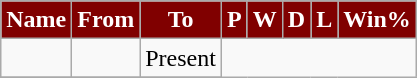<table class="wikitable sortable" style="text-align: center;">
<tr>
<th style="background:maroon; color:white;" scope="col">Name</th>
<th style="background:maroon; color:white;" scope="col">From</th>
<th style="background:maroon; color:white;" scope="col">To</th>
<th style="background:maroon; color:white;" scope="col">P</th>
<th style="background:maroon; color:white;" scope="col">W</th>
<th style="background:maroon; color:white;" scope="col">D</th>
<th style="background:maroon; color:white;" scope="col">L</th>
<th style="background:maroon; color:white;" scope="col">Win%</th>
</tr>
<tr>
<td align=left></td>
<td></td>
<td>Present<br></td>
</tr>
<tr>
</tr>
</table>
